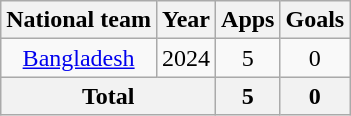<table class="wikitable" style="text-align: center;">
<tr>
<th>National team</th>
<th>Year</th>
<th>Apps</th>
<th>Goals</th>
</tr>
<tr>
<td><a href='#'>Bangladesh</a></td>
<td>2024</td>
<td>5</td>
<td>0</td>
</tr>
<tr>
<th colspan="2">Total</th>
<th>5</th>
<th>0</th>
</tr>
</table>
